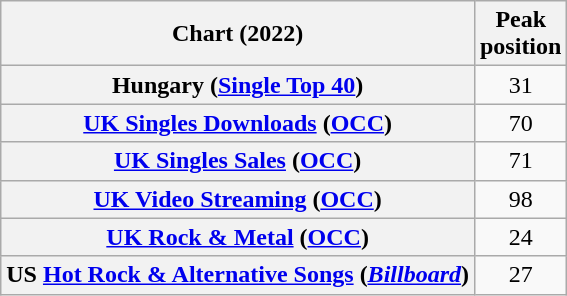<table class="wikitable sortable plainrowheaders" style="text-align:center">
<tr>
<th scope="col">Chart (2022)</th>
<th scope="col">Peak<br>position</th>
</tr>
<tr>
<th scope="row">Hungary (<a href='#'>Single Top 40</a>)</th>
<td>31</td>
</tr>
<tr>
<th scope="row"><a href='#'>UK Singles Downloads</a> (<a href='#'>OCC</a>)</th>
<td>70</td>
</tr>
<tr>
<th scope="row"><a href='#'>UK Singles Sales</a> (<a href='#'>OCC</a>)</th>
<td>71</td>
</tr>
<tr>
<th scope="row"><a href='#'>UK Video Streaming</a> (<a href='#'>OCC</a>)</th>
<td>98</td>
</tr>
<tr>
<th scope="row"><a href='#'>UK Rock & Metal</a> (<a href='#'>OCC</a>)</th>
<td>24</td>
</tr>
<tr>
<th scope="row">US <a href='#'>Hot Rock & Alternative Songs</a> (<em><a href='#'>Billboard</a></em>)</th>
<td>27</td>
</tr>
</table>
